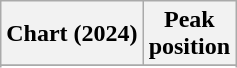<table class="wikitable sortable plainrowheaders" style="text-align:center;">
<tr>
<th scope="col">Chart (2024)</th>
<th scope="col">Peak<br>position</th>
</tr>
<tr>
</tr>
<tr>
</tr>
</table>
